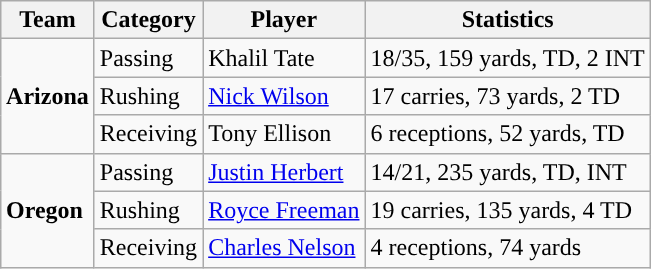<table class="wikitable" style="float: right;">
<tr>
<th>Team</th>
<th>Category</th>
<th>Player</th>
<th>Statistics</th>
</tr>
<tr>
<td rowspan=3><strong>Arizona</strong></td>
<td>Passing</td>
<td>Khalil Tate</td>
<td>18/35, 159 yards, TD, 2 INT</td>
</tr>
<tr>
<td>Rushing</td>
<td><a href='#'>Nick Wilson</a></td>
<td>17 carries, 73 yards, 2 TD</td>
</tr>
<tr>
<td>Receiving</td>
<td>Tony Ellison</td>
<td>6 receptions, 52 yards, TD</td>
</tr>
<tr>
<td rowspan=3><strong>Oregon</strong></td>
<td>Passing</td>
<td><a href='#'>Justin Herbert</a></td>
<td>14/21, 235 yards, TD, INT</td>
</tr>
<tr>
<td>Rushing</td>
<td><a href='#'>Royce Freeman</a></td>
<td>19 carries, 135 yards, 4 TD</td>
</tr>
<tr>
<td>Receiving</td>
<td><a href='#'>Charles Nelson</a></td>
<td>4 receptions, 74 yards</td>
</tr>
</table>
